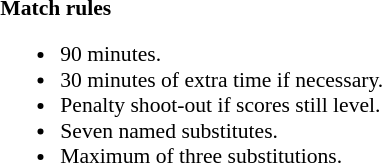<table width=100% style="font-size: 90%">
<tr>
<td></td>
<td style="width:60%; vertical-align:top;"><br><strong>Match rules</strong><ul><li>90 minutes.</li><li>30 minutes of extra time if necessary.</li><li>Penalty shoot-out if scores still level.</li><li>Seven named substitutes.</li><li>Maximum of three substitutions.</li></ul></td>
</tr>
</table>
